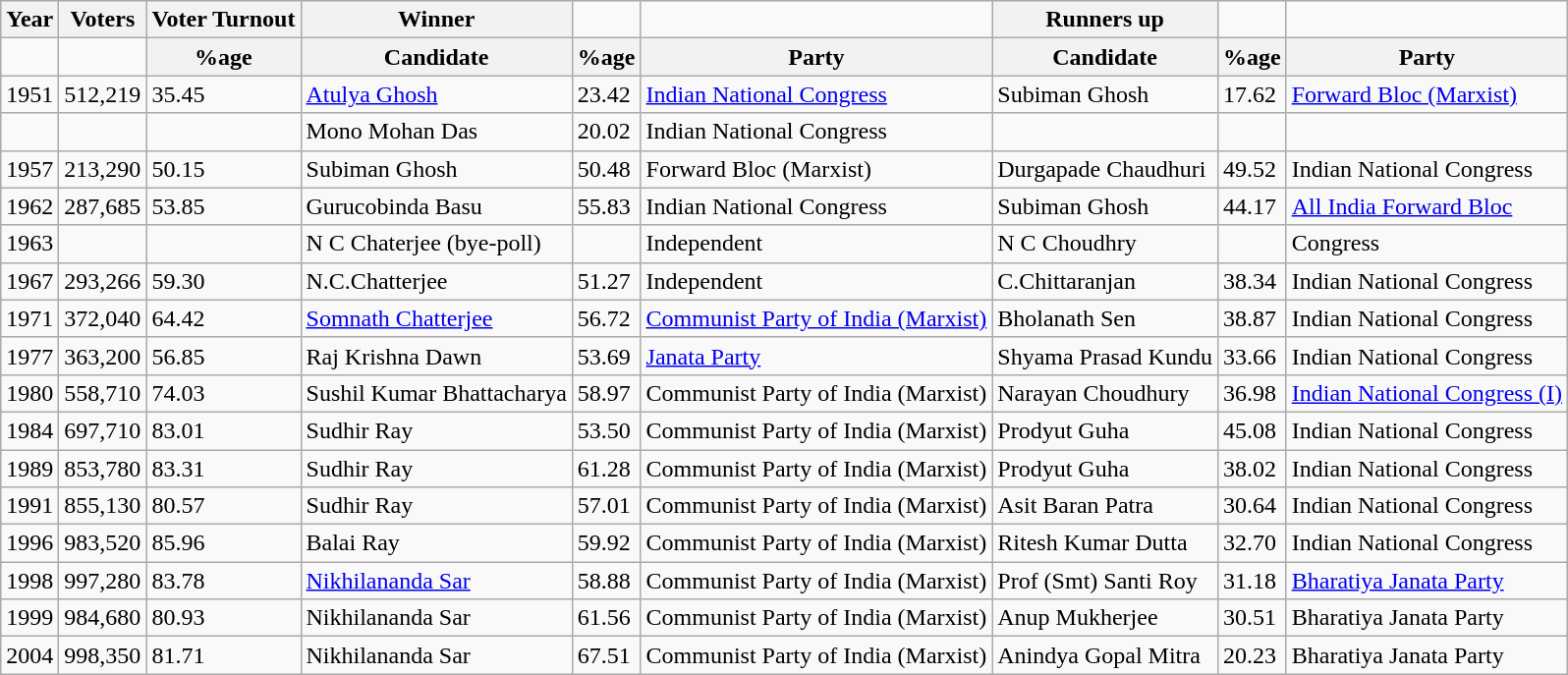<table class="wikitable">
<tr>
<th>Year</th>
<th>Voters</th>
<th>Voter Turnout</th>
<th>Winner</th>
<td></td>
<td></td>
<th>Runners up</th>
<td></td>
<td></td>
</tr>
<tr>
<td></td>
<td></td>
<th>%age</th>
<th>Candidate</th>
<th>%age</th>
<th>Party</th>
<th>Candidate</th>
<th>%age</th>
<th>Party</th>
</tr>
<tr>
<td>1951</td>
<td>512,219</td>
<td>35.45</td>
<td><a href='#'>Atulya Ghosh</a></td>
<td>23.42</td>
<td><a href='#'>Indian National Congress</a></td>
<td>Subiman Ghosh</td>
<td>17.62</td>
<td><a href='#'>Forward Bloc (Marxist)</a></td>
</tr>
<tr>
<td></td>
<td></td>
<td></td>
<td>Mono Mohan Das</td>
<td>20.02</td>
<td>Indian National Congress</td>
<td></td>
<td></td>
<td></td>
</tr>
<tr>
<td>1957</td>
<td>213,290</td>
<td>50.15</td>
<td>Subiman Ghosh</td>
<td>50.48</td>
<td>Forward Bloc (Marxist)</td>
<td>Durgapade Chaudhuri</td>
<td>49.52</td>
<td>Indian National Congress</td>
</tr>
<tr>
<td>1962</td>
<td>287,685</td>
<td>53.85</td>
<td>Gurucobinda Basu</td>
<td>55.83</td>
<td>Indian National Congress</td>
<td>Subiman Ghosh</td>
<td>44.17</td>
<td><a href='#'>All India Forward Bloc</a></td>
</tr>
<tr>
<td>1963</td>
<td></td>
<td></td>
<td>N C Chaterjee (bye-poll)</td>
<td></td>
<td>Independent</td>
<td>N C Choudhry</td>
<td></td>
<td>Congress</td>
</tr>
<tr>
<td>1967</td>
<td>293,266</td>
<td>59.30</td>
<td>N.C.Chatterjee</td>
<td>51.27</td>
<td>Independent</td>
<td>C.Chittaranjan</td>
<td>38.34</td>
<td>Indian National Congress</td>
</tr>
<tr>
<td>1971</td>
<td>372,040</td>
<td>64.42</td>
<td><a href='#'>Somnath Chatterjee</a></td>
<td>56.72</td>
<td><a href='#'>Communist Party of India (Marxist)</a></td>
<td>Bholanath Sen</td>
<td>38.87</td>
<td>Indian National Congress</td>
</tr>
<tr>
<td>1977</td>
<td>363,200</td>
<td>56.85</td>
<td>Raj Krishna Dawn</td>
<td>53.69</td>
<td><a href='#'>Janata Party</a></td>
<td>Shyama Prasad Kundu</td>
<td>33.66</td>
<td>Indian National Congress</td>
</tr>
<tr>
<td>1980</td>
<td>558,710</td>
<td>74.03</td>
<td>Sushil Kumar Bhattacharya</td>
<td>58.97</td>
<td>Communist Party of India (Marxist)</td>
<td>Narayan Choudhury</td>
<td>36.98</td>
<td><a href='#'>Indian National Congress (I)</a></td>
</tr>
<tr>
<td>1984</td>
<td>697,710</td>
<td>83.01</td>
<td>Sudhir Ray</td>
<td>53.50</td>
<td>Communist Party of India (Marxist)</td>
<td>Prodyut Guha</td>
<td>45.08</td>
<td>Indian National Congress</td>
</tr>
<tr>
<td>1989</td>
<td>853,780</td>
<td>83.31</td>
<td>Sudhir Ray</td>
<td>61.28</td>
<td>Communist Party of India (Marxist)</td>
<td>Prodyut Guha</td>
<td>38.02</td>
<td>Indian National Congress</td>
</tr>
<tr>
<td>1991</td>
<td>855,130</td>
<td>80.57</td>
<td>Sudhir Ray</td>
<td>57.01</td>
<td>Communist Party of India (Marxist)</td>
<td>Asit Baran Patra</td>
<td>30.64</td>
<td>Indian National Congress</td>
</tr>
<tr>
<td>1996</td>
<td>983,520</td>
<td>85.96</td>
<td>Balai Ray</td>
<td>59.92</td>
<td>Communist Party of India (Marxist)</td>
<td>Ritesh Kumar Dutta</td>
<td>32.70</td>
<td>Indian National Congress</td>
</tr>
<tr>
<td>1998</td>
<td>997,280</td>
<td>83.78</td>
<td><a href='#'>Nikhilananda Sar</a></td>
<td>58.88</td>
<td>Communist Party of India (Marxist)</td>
<td>Prof (Smt) Santi Roy</td>
<td>31.18</td>
<td><a href='#'>Bharatiya Janata Party</a></td>
</tr>
<tr>
<td>1999</td>
<td>984,680</td>
<td>80.93</td>
<td>Nikhilananda Sar</td>
<td>61.56</td>
<td>Communist Party of India (Marxist)</td>
<td>Anup Mukherjee</td>
<td>30.51</td>
<td>Bharatiya Janata Party</td>
</tr>
<tr>
<td>2004</td>
<td>998,350</td>
<td>81.71</td>
<td>Nikhilananda Sar</td>
<td>67.51</td>
<td>Communist Party of India (Marxist)</td>
<td>Anindya Gopal Mitra</td>
<td>20.23</td>
<td>Bharatiya Janata Party</td>
</tr>
</table>
